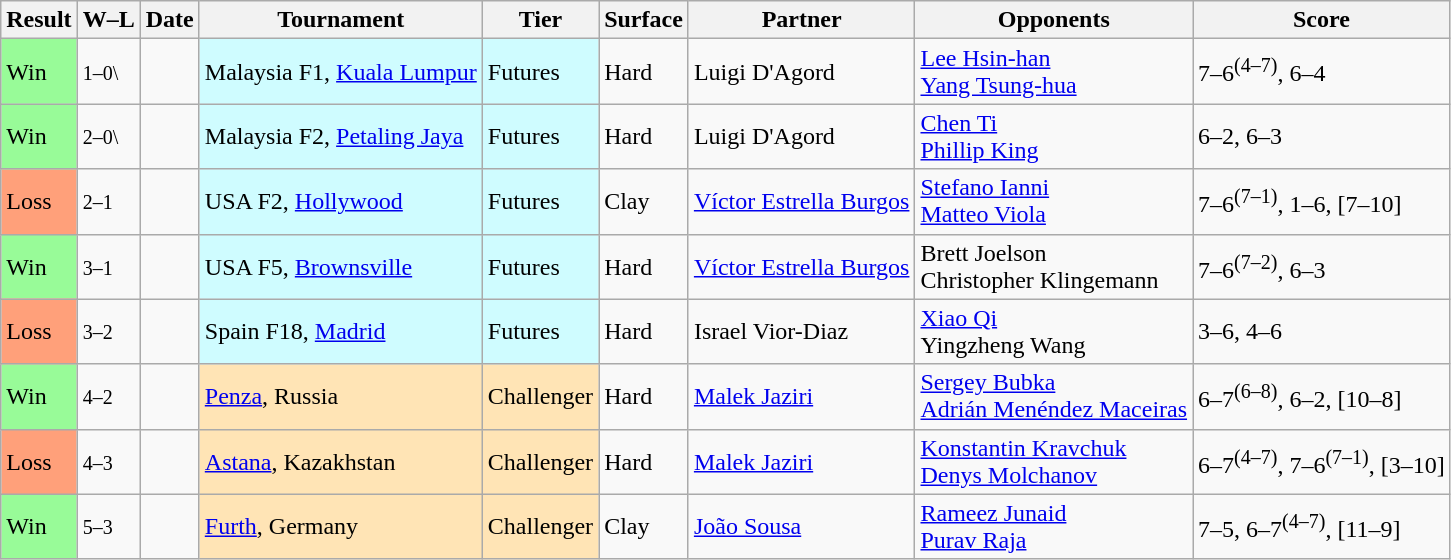<table class="sortable wikitable">
<tr>
<th>Result</th>
<th class="unsortable">W–L</th>
<th>Date</th>
<th>Tournament</th>
<th>Tier</th>
<th>Surface</th>
<th>Partner</th>
<th>Opponents</th>
<th class="unsortable">Score</th>
</tr>
<tr>
<td style="background:#98fb98;">Win</td>
<td><small>1–0\</small></td>
<td></td>
<td style="background:#cffcff;">Malaysia F1, <a href='#'>Kuala Lumpur</a></td>
<td style="background:#cffcff;">Futures</td>
<td>Hard</td>
<td> Luigi D'Agord</td>
<td> <a href='#'>Lee Hsin-han</a> <br>  <a href='#'>Yang Tsung-hua</a></td>
<td>7–6<sup>(4–7)</sup>, 6–4</td>
</tr>
<tr>
<td style="background:#98fb98;">Win</td>
<td><small>2–0\</small></td>
<td></td>
<td style="background:#cffcff;">Malaysia F2, <a href='#'>Petaling Jaya</a></td>
<td style="background:#cffcff;">Futures</td>
<td>Hard</td>
<td> Luigi D'Agord</td>
<td> <a href='#'>Chen Ti</a> <br>  <a href='#'>Phillip King</a></td>
<td>6–2, 6–3</td>
</tr>
<tr>
<td style="background:#ffa07a;">Loss</td>
<td><small>2–1</small></td>
<td></td>
<td style="background:#cffcff;">USA F2, <a href='#'>Hollywood</a></td>
<td style="background:#cffcff;">Futures</td>
<td>Clay</td>
<td> <a href='#'>Víctor Estrella Burgos</a></td>
<td> <a href='#'>Stefano Ianni</a> <br>  <a href='#'>Matteo Viola</a></td>
<td>7–6<sup>(7–1)</sup>, 1–6, [7–10]</td>
</tr>
<tr>
<td style="background:#98fb98;">Win</td>
<td><small>3–1</small></td>
<td></td>
<td style="background:#cffcff;">USA F5, <a href='#'>Brownsville</a></td>
<td style="background:#cffcff;">Futures</td>
<td>Hard</td>
<td> <a href='#'>Víctor Estrella Burgos</a></td>
<td> Brett Joelson <br>  Christopher Klingemann</td>
<td>7–6<sup>(7–2)</sup>, 6–3</td>
</tr>
<tr>
<td style="background:#ffa07a;">Loss</td>
<td><small>3–2</small></td>
<td></td>
<td style="background:#cffcff;">Spain F18, <a href='#'>Madrid</a></td>
<td style="background:#cffcff;">Futures</td>
<td>Hard</td>
<td> Israel Vior-Diaz</td>
<td> <a href='#'>Xiao Qi</a> <br>  Yingzheng Wang</td>
<td>3–6, 4–6</td>
</tr>
<tr>
<td style="background:#98fb98;">Win</td>
<td><small>4–2</small></td>
<td></td>
<td style="background:moccasin;"><a href='#'>Penza</a>, Russia</td>
<td style="background:moccasin;">Challenger</td>
<td>Hard</td>
<td> <a href='#'>Malek Jaziri</a></td>
<td> <a href='#'>Sergey Bubka</a> <br>  <a href='#'>Adrián Menéndez Maceiras</a></td>
<td>6–7<sup>(6–8)</sup>, 6–2, [10–8]</td>
</tr>
<tr>
<td style="background:#ffa07a;">Loss</td>
<td><small>4–3</small></td>
<td></td>
<td style="background:moccasin;"><a href='#'>Astana</a>, Kazakhstan</td>
<td style="background:moccasin;">Challenger</td>
<td>Hard</td>
<td> <a href='#'>Malek Jaziri</a></td>
<td> <a href='#'>Konstantin Kravchuk</a> <br>  <a href='#'>Denys Molchanov</a></td>
<td>6–7<sup>(4–7)</sup>, 7–6<sup>(7–1)</sup>, [3–10]</td>
</tr>
<tr>
<td style="background:#98fb98;">Win</td>
<td><small>5–3</small></td>
<td></td>
<td style="background:moccasin;"><a href='#'>Furth</a>, Germany</td>
<td style="background:moccasin;">Challenger</td>
<td>Clay</td>
<td> <a href='#'>João Sousa</a></td>
<td> <a href='#'>Rameez Junaid</a> <br>  <a href='#'>Purav Raja</a></td>
<td>7–5, 6–7<sup>(4–7)</sup>, [11–9]</td>
</tr>
</table>
